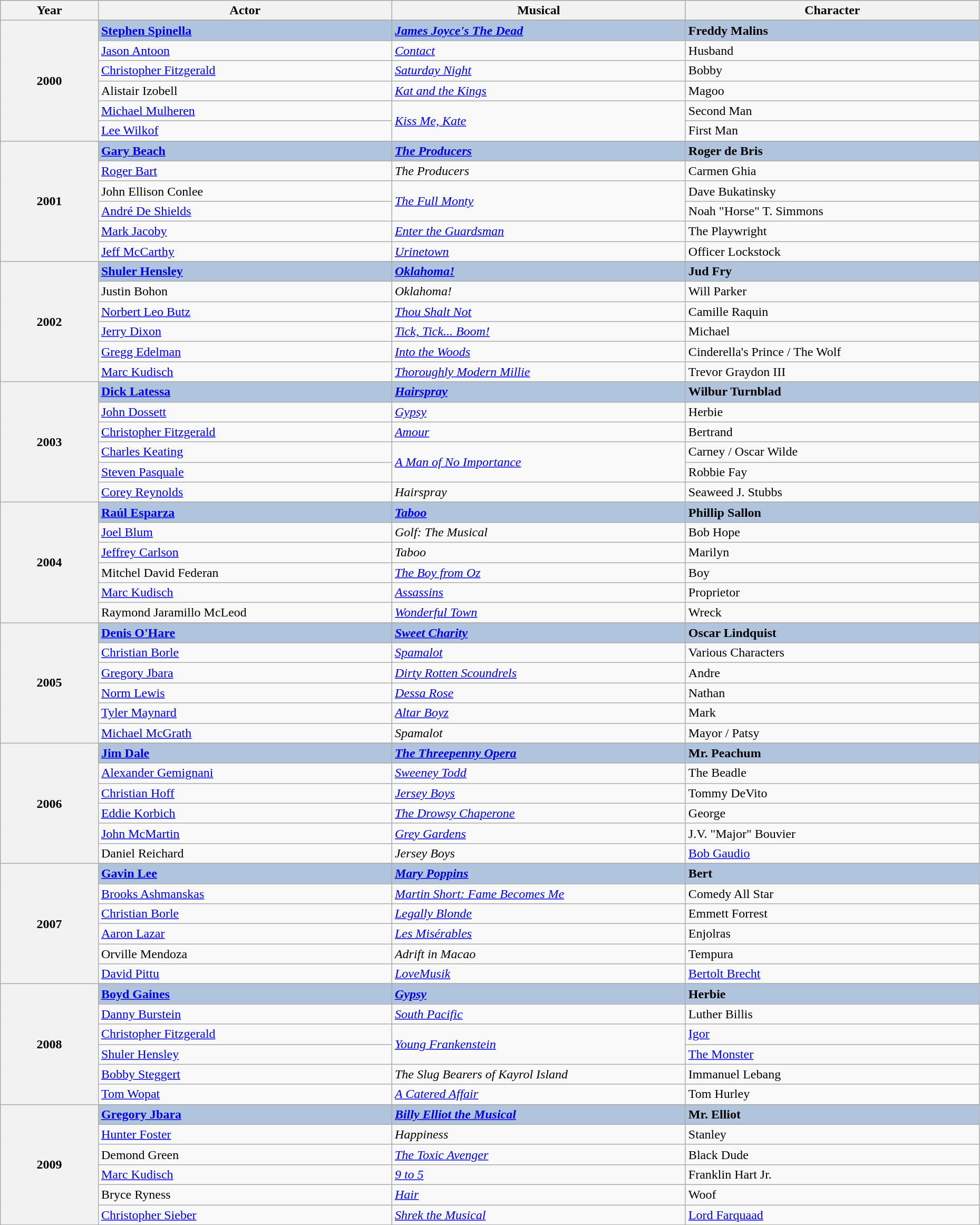<table class="wikitable" style="width:98%;">
<tr style="background:#bebebe;">
<th style="width:10%;">Year</th>
<th style="width:30%;">Actor</th>
<th style="width:30%;">Musical</th>
<th style="width:30%;">Character</th>
</tr>
<tr>
<th rowspan="7">2000</th>
</tr>
<tr style="background:#B0C4DE">
<td><strong><a href='#'>Stephen Spinella</a></strong></td>
<td><strong><em><a href='#'>James Joyce's The Dead</a></em></strong></td>
<td><strong>Freddy Malins </strong></td>
</tr>
<tr>
<td><a href='#'>Jason Antoon</a></td>
<td><em><a href='#'>Contact</a></em></td>
<td>Husband</td>
</tr>
<tr>
<td><a href='#'>Christopher Fitzgerald</a></td>
<td><em><a href='#'>Saturday Night</a></em></td>
<td>Bobby</td>
</tr>
<tr>
<td>Alistair Izobell</td>
<td><em><a href='#'>Kat and the Kings</a></em></td>
<td>Magoo</td>
</tr>
<tr>
<td><a href='#'>Michael Mulheren</a></td>
<td rowspan="2"><em><a href='#'>Kiss Me, Kate</a></em></td>
<td>Second Man</td>
</tr>
<tr>
<td><a href='#'>Lee Wilkof</a></td>
<td>First Man</td>
</tr>
<tr>
<th rowspan="7">2001</th>
</tr>
<tr style="background:#B0C4DE">
<td><strong><a href='#'>Gary Beach</a></strong></td>
<td><strong><em><a href='#'>The Producers</a></em></strong></td>
<td><strong>Roger de Bris </strong></td>
</tr>
<tr>
<td><a href='#'>Roger Bart</a></td>
<td><em>The Producers</em></td>
<td>Carmen Ghia</td>
</tr>
<tr>
<td>John Ellison Conlee</td>
<td rowspan="2"><em><a href='#'>The Full Monty</a></em></td>
<td>Dave Bukatinsky</td>
</tr>
<tr>
<td><a href='#'>André De Shields</a></td>
<td>Noah "Horse" T. Simmons</td>
</tr>
<tr>
<td><a href='#'>Mark Jacoby</a></td>
<td><em><a href='#'>Enter the Guardsman</a></em></td>
<td>The Playwright</td>
</tr>
<tr>
<td><a href='#'>Jeff McCarthy</a></td>
<td><em><a href='#'>Urinetown</a></em></td>
<td>Officer Lockstock</td>
</tr>
<tr>
<th rowspan="7">2002</th>
</tr>
<tr style="background:#B0C4DE">
<td><strong><a href='#'>Shuler Hensley</a></strong></td>
<td><strong><em><a href='#'>Oklahoma!</a></em></strong></td>
<td><strong>Jud Fry </strong></td>
</tr>
<tr>
<td>Justin Bohon</td>
<td><em>Oklahoma!</em></td>
<td>Will Parker</td>
</tr>
<tr>
<td><a href='#'>Norbert Leo Butz</a></td>
<td><em><a href='#'>Thou Shalt Not</a></em></td>
<td>Camille Raquin</td>
</tr>
<tr>
<td><a href='#'>Jerry Dixon</a></td>
<td><em><a href='#'>Tick, Tick... Boom!</a></em></td>
<td>Michael</td>
</tr>
<tr>
<td><a href='#'>Gregg Edelman</a></td>
<td><em><a href='#'>Into the Woods</a></em></td>
<td>Cinderella's Prince / The Wolf</td>
</tr>
<tr>
<td><a href='#'>Marc Kudisch</a></td>
<td><em><a href='#'>Thoroughly Modern Millie</a></em></td>
<td>Trevor Graydon III</td>
</tr>
<tr>
<th rowspan="7">2003</th>
</tr>
<tr style="background:#B0C4DE">
<td><strong><a href='#'>Dick Latessa</a></strong></td>
<td><strong><em><a href='#'>Hairspray</a></em></strong></td>
<td><strong>Wilbur Turnblad </strong></td>
</tr>
<tr>
<td><a href='#'>John Dossett</a></td>
<td><em><a href='#'>Gypsy</a></em></td>
<td>Herbie</td>
</tr>
<tr>
<td><a href='#'>Christopher Fitzgerald</a></td>
<td><em><a href='#'>Amour</a></em></td>
<td>Bertrand</td>
</tr>
<tr>
<td><a href='#'>Charles Keating</a></td>
<td rowspan="2"><em><a href='#'>A Man of No Importance</a></em></td>
<td>Carney / Oscar Wilde</td>
</tr>
<tr>
<td><a href='#'>Steven Pasquale</a></td>
<td>Robbie Fay</td>
</tr>
<tr>
<td><a href='#'>Corey Reynolds</a></td>
<td><em>Hairspray</em></td>
<td>Seaweed J. Stubbs</td>
</tr>
<tr>
<th rowspan="7">2004</th>
</tr>
<tr style="background:#B0C4DE">
<td><strong><a href='#'>Raúl Esparza</a></strong></td>
<td><strong><em><a href='#'>Taboo</a></em></strong></td>
<td><strong>Phillip Sallon </strong></td>
</tr>
<tr>
<td><a href='#'>Joel Blum</a></td>
<td><em>Golf: The Musical</em></td>
<td>Bob Hope</td>
</tr>
<tr>
<td><a href='#'>Jeffrey Carlson</a></td>
<td><em>Taboo</em></td>
<td>Marilyn</td>
</tr>
<tr>
<td>Mitchel David Federan</td>
<td><em><a href='#'>The Boy from Oz</a></em></td>
<td>Boy</td>
</tr>
<tr>
<td><a href='#'>Marc Kudisch</a></td>
<td><em><a href='#'>Assassins</a></em></td>
<td>Proprietor</td>
</tr>
<tr>
<td>Raymond Jaramillo McLeod</td>
<td><em><a href='#'>Wonderful Town</a></em></td>
<td>Wreck</td>
</tr>
<tr>
<th rowspan="7">2005</th>
</tr>
<tr style="background:#B0C4DE">
<td><strong><a href='#'>Denis O'Hare</a></strong></td>
<td><strong><em><a href='#'>Sweet Charity</a></em></strong></td>
<td><strong>Oscar Lindquist</strong></td>
</tr>
<tr>
<td><a href='#'>Christian Borle</a></td>
<td><em><a href='#'>Spamalot</a></em></td>
<td>Various Characters</td>
</tr>
<tr>
<td><a href='#'>Gregory Jbara</a></td>
<td><em><a href='#'>Dirty Rotten Scoundrels</a></em></td>
<td>Andre</td>
</tr>
<tr>
<td><a href='#'>Norm Lewis</a></td>
<td><em><a href='#'>Dessa Rose</a></em></td>
<td>Nathan</td>
</tr>
<tr>
<td><a href='#'>Tyler Maynard</a></td>
<td><em><a href='#'>Altar Boyz</a></em></td>
<td>Mark</td>
</tr>
<tr>
<td><a href='#'>Michael McGrath</a></td>
<td><em>Spamalot</em></td>
<td>Mayor / Patsy</td>
</tr>
<tr>
<th rowspan="7">2006</th>
</tr>
<tr style="background:#B0C4DE">
<td><strong><a href='#'>Jim Dale</a></strong></td>
<td><strong><em><a href='#'>The Threepenny Opera</a></em></strong></td>
<td><strong>Mr. Peachum </strong></td>
</tr>
<tr>
<td><a href='#'>Alexander Gemignani</a></td>
<td><em><a href='#'>Sweeney Todd</a></em></td>
<td>The Beadle</td>
</tr>
<tr>
<td><a href='#'>Christian Hoff</a></td>
<td><em><a href='#'>Jersey Boys</a></em></td>
<td>Tommy DeVito</td>
</tr>
<tr>
<td><a href='#'>Eddie Korbich</a></td>
<td><em><a href='#'>The Drowsy Chaperone</a></em></td>
<td>George</td>
</tr>
<tr>
<td><a href='#'>John McMartin</a></td>
<td><em><a href='#'>Grey Gardens</a></em></td>
<td>J.V. "Major" Bouvier</td>
</tr>
<tr>
<td>Daniel Reichard</td>
<td><em>Jersey Boys</em></td>
<td><a href='#'>Bob Gaudio</a></td>
</tr>
<tr>
<th rowspan="7">2007</th>
</tr>
<tr style="background:#B0C4DE">
<td><strong><a href='#'>Gavin Lee</a></strong></td>
<td><strong><em><a href='#'>Mary Poppins</a></em></strong></td>
<td><strong>Bert</strong></td>
</tr>
<tr>
<td><a href='#'>Brooks Ashmanskas</a></td>
<td><em><a href='#'>Martin Short: Fame Becomes Me</a></em></td>
<td>Comedy All Star</td>
</tr>
<tr>
<td><a href='#'>Christian Borle</a></td>
<td><em><a href='#'>Legally Blonde</a></em></td>
<td>Emmett Forrest</td>
</tr>
<tr>
<td><a href='#'>Aaron Lazar</a></td>
<td><em><a href='#'>Les Misérables</a></em></td>
<td>Enjolras</td>
</tr>
<tr>
<td>Orville Mendoza</td>
<td><em>Adrift in Macao</em></td>
<td>Tempura</td>
</tr>
<tr>
<td><a href='#'>David Pittu</a></td>
<td><em><a href='#'>LoveMusik</a></em></td>
<td><a href='#'>Bertolt Brecht</a></td>
</tr>
<tr>
<th rowspan="7">2008</th>
</tr>
<tr style="background:#B0C4DE">
<td><strong><a href='#'>Boyd Gaines</a></strong></td>
<td><strong><em><a href='#'>Gypsy</a></em></strong></td>
<td><strong>Herbie </strong></td>
</tr>
<tr>
<td><a href='#'>Danny Burstein</a></td>
<td><em><a href='#'>South Pacific</a></em></td>
<td>Luther Billis</td>
</tr>
<tr>
<td><a href='#'>Christopher Fitzgerald</a></td>
<td rowspan="2"><em><a href='#'>Young Frankenstein</a></em></td>
<td><a href='#'>Igor</a></td>
</tr>
<tr>
<td><a href='#'>Shuler Hensley</a></td>
<td><a href='#'>The Monster</a></td>
</tr>
<tr>
<td><a href='#'>Bobby Steggert</a></td>
<td><em>The Slug Bearers of Kayrol Island</em></td>
<td>Immanuel Lebang</td>
</tr>
<tr>
<td><a href='#'>Tom Wopat</a></td>
<td><em><a href='#'>A Catered Affair</a></em></td>
<td>Tom Hurley</td>
</tr>
<tr>
<th rowspan="7">2009</th>
</tr>
<tr style="background:#B0C4DE">
<td><strong><a href='#'>Gregory Jbara</a></strong></td>
<td><strong><em><a href='#'>Billy Elliot the Musical</a></em></strong></td>
<td><strong>Mr. Elliot </strong></td>
</tr>
<tr>
<td><a href='#'>Hunter Foster</a></td>
<td><em>Happiness</em></td>
<td>Stanley</td>
</tr>
<tr>
<td>Demond Green</td>
<td><em><a href='#'>The Toxic Avenger</a></em></td>
<td>Black Dude</td>
</tr>
<tr>
<td><a href='#'>Marc Kudisch</a></td>
<td><em><a href='#'>9 to 5</a></em></td>
<td>Franklin Hart Jr.</td>
</tr>
<tr>
<td>Bryce Ryness</td>
<td><em><a href='#'>Hair</a></em></td>
<td>Woof</td>
</tr>
<tr>
<td><a href='#'>Christopher Sieber</a></td>
<td><em><a href='#'>Shrek the Musical</a></em></td>
<td><a href='#'>Lord Farquaad</a></td>
</tr>
</table>
